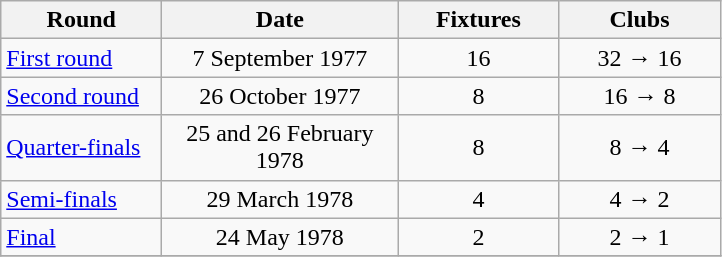<table class="wikitable" style="text-align:left">
<tr>
<th width=100>Round</th>
<th width=150>Date</th>
<th width=100>Fixtures</th>
<th width=100>Clubs</th>
</tr>
<tr>
<td><a href='#'>First round</a></td>
<td align="center">7 September 1977</td>
<td align="center">16</td>
<td align="center">32 → 16</td>
</tr>
<tr>
<td><a href='#'>Second round</a></td>
<td align="center">26 October 1977</td>
<td align="center">8</td>
<td align="center">16 → 8</td>
</tr>
<tr>
<td><a href='#'>Quarter-finals</a></td>
<td align="center">25 and 26 February 1978</td>
<td align="center">8</td>
<td align="center">8 → 4</td>
</tr>
<tr>
<td><a href='#'>Semi-finals</a></td>
<td align="center">29 March 1978</td>
<td align="center">4</td>
<td align="center">4 → 2</td>
</tr>
<tr>
<td><a href='#'>Final</a></td>
<td align="center">24 May 1978</td>
<td align="center">2</td>
<td align="center">2 → 1</td>
</tr>
<tr>
</tr>
</table>
